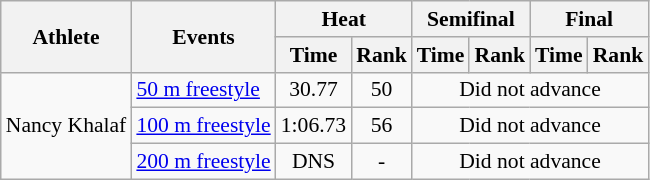<table class=wikitable style="font-size:90%">
<tr>
<th rowspan="2">Athlete</th>
<th rowspan="2">Events</th>
<th colspan="2">Heat</th>
<th colspan="2">Semifinal</th>
<th colspan="2">Final</th>
</tr>
<tr>
<th>Time</th>
<th>Rank</th>
<th>Time</th>
<th>Rank</th>
<th>Time</th>
<th>Rank</th>
</tr>
<tr>
<td rowspan=3>Nancy Khalaf</td>
<td><a href='#'>50 m freestyle</a></td>
<td align="center">30.77</td>
<td align="center">50</td>
<td align="center" colspan=4>Did not advance</td>
</tr>
<tr>
<td><a href='#'>100 m freestyle</a></td>
<td align="center">1:06.73</td>
<td align="center">56</td>
<td align="center" colspan=4>Did not advance</td>
</tr>
<tr>
<td><a href='#'>200 m freestyle</a></td>
<td align="center">DNS</td>
<td align="center">-</td>
<td align="center" colspan=4>Did not advance</td>
</tr>
</table>
